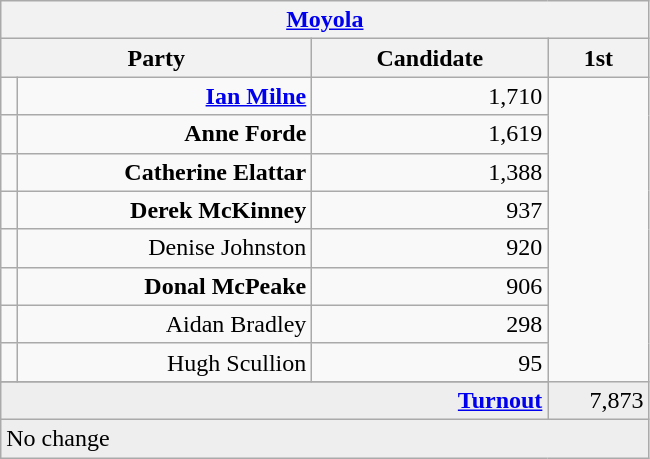<table class="wikitable">
<tr>
<th colspan="4" align="center"><a href='#'>Moyola</a></th>
</tr>
<tr>
<th colspan="2" align="center" width=200>Party</th>
<th width=150>Candidate</th>
<th width=60>1st </th>
</tr>
<tr>
<td></td>
<td align="right"><strong><a href='#'>Ian Milne</a></strong></td>
<td align="right">1,710</td>
</tr>
<tr>
<td></td>
<td align="right"><strong>Anne Forde</strong></td>
<td align="right">1,619</td>
</tr>
<tr>
<td></td>
<td align="right"><strong>Catherine Elattar</strong></td>
<td align="right">1,388</td>
</tr>
<tr>
<td></td>
<td align="right"><strong>Derek McKinney</strong></td>
<td align="right">937</td>
</tr>
<tr>
<td></td>
<td align="right">Denise Johnston</td>
<td align="right">920</td>
</tr>
<tr>
<td></td>
<td align="right"><strong>Donal McPeake</strong></td>
<td align="right">906</td>
</tr>
<tr>
<td></td>
<td align="right">Aidan Bradley</td>
<td align="right">298</td>
</tr>
<tr>
<td></td>
<td align="right">Hugh Scullion</td>
<td align="right">95</td>
</tr>
<tr>
</tr>
<tr bgcolor="EEEEEE">
<td colspan=3 align="right"><strong><a href='#'>Turnout</a></strong></td>
<td align="right">7,873</td>
</tr>
<tr bgcolor="EEEEEE">
<td colspan=4 bgcolor="EEEEEE">No change</td>
</tr>
</table>
